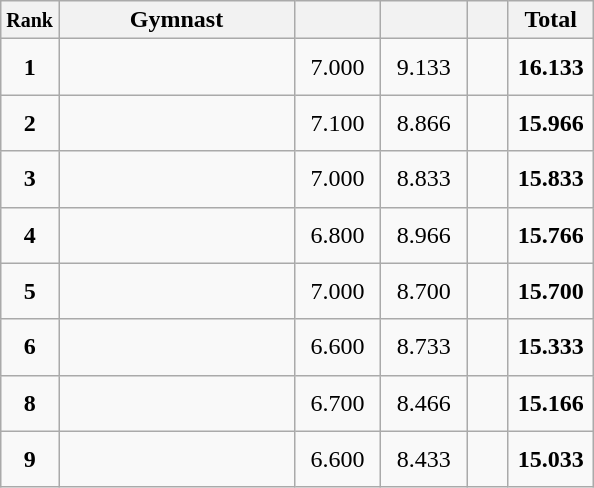<table class="wikitable sortable" style="text-align:center;">
<tr>
<th scope="col" style="width:15px;"><small>Rank</small></th>
<th scope="col" style="width:150px;">Gymnast</th>
<th scope="col" style="width:50px;"><small></small></th>
<th scope="col" style="width:50px;"><small></small></th>
<th scope="col" style="width:20px;"><small></small></th>
<th scope="col" style="width:50px;">Total</th>
</tr>
<tr>
<td scope="row" style="text-align:center"><strong>1</strong></td>
<td style="height:30px; text-align:left;"></td>
<td>7.000</td>
<td>9.133</td>
<td></td>
<td><strong>16.133</strong></td>
</tr>
<tr>
<td scope="row" style="text-align:center"><strong>2</strong></td>
<td style="height:30px; text-align:left;"></td>
<td>7.100</td>
<td>8.866</td>
<td></td>
<td><strong>15.966</strong></td>
</tr>
<tr>
<td scope="row" style="text-align:center"><strong>3</strong></td>
<td style="height:30px; text-align:left;"></td>
<td>7.000</td>
<td>8.833</td>
<td></td>
<td><strong>15.833</strong></td>
</tr>
<tr>
<td scope="row" style="text-align:center"><strong>4</strong></td>
<td style="height:30px; text-align:left;"></td>
<td>6.800</td>
<td>8.966</td>
<td></td>
<td><strong>15.766</strong></td>
</tr>
<tr>
<td scope="row" style="text-align:center"><strong>5</strong></td>
<td style="height:30px; text-align:left;"></td>
<td>7.000</td>
<td>8.700</td>
<td></td>
<td><strong>15.700</strong></td>
</tr>
<tr>
<td scope="row" style="text-align:center"><strong>6</strong></td>
<td style="height:30px; text-align:left;"></td>
<td>6.600</td>
<td>8.733</td>
<td></td>
<td><strong>15.333</strong></td>
</tr>
<tr>
<td scope="row" style="text-align:center"><strong>8</strong></td>
<td style="height:30px; text-align:left;"></td>
<td>6.700</td>
<td>8.466</td>
<td></td>
<td><strong>15.166</strong></td>
</tr>
<tr>
<td scope="row" style="text-align:center"><strong>9</strong></td>
<td style="height:30px; text-align:left;"></td>
<td>6.600</td>
<td>8.433</td>
<td></td>
<td><strong>15.033</strong></td>
</tr>
</table>
